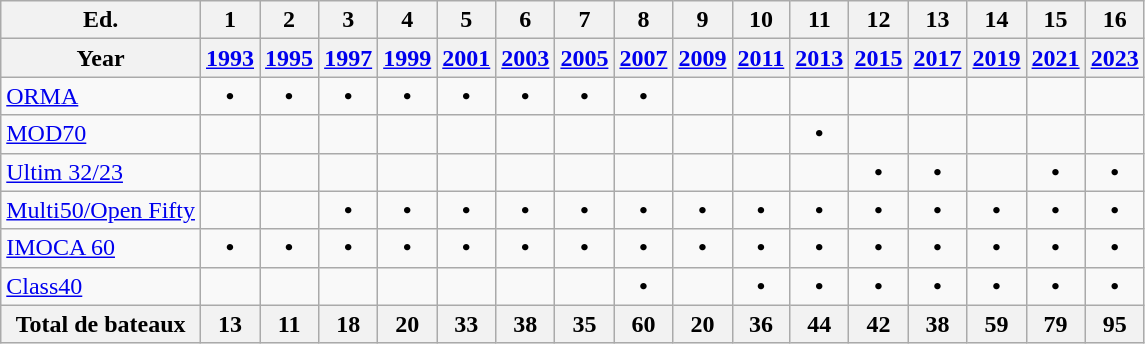<table class="wikitable center" style="text-align:center">
<tr>
<th>Ed.</th>
<th>1</th>
<th>2</th>
<th>3</th>
<th>4</th>
<th>5</th>
<th>6</th>
<th>7</th>
<th>8</th>
<th>9</th>
<th>10</th>
<th>11</th>
<th>12</th>
<th>13</th>
<th>14</th>
<th>15</th>
<th>16</th>
</tr>
<tr>
<th>Year</th>
<th><a href='#'>1993</a></th>
<th><a href='#'>1995</a></th>
<th><a href='#'>1997</a></th>
<th><a href='#'>1999</a></th>
<th><a href='#'>2001</a></th>
<th><a href='#'>2003</a></th>
<th><a href='#'>2005</a></th>
<th><a href='#'>2007</a></th>
<th><a href='#'>2009</a></th>
<th><a href='#'>2011</a></th>
<th><a href='#'>2013</a></th>
<th><a href='#'>2015</a></th>
<th><a href='#'>2017</a></th>
<th><a href='#'>2019</a></th>
<th><a href='#'>2021</a></th>
<th><a href='#'>2023</a></th>
</tr>
<tr>
<td align=left><a href='#'>ORMA</a></td>
<td><strong>•</strong></td>
<td><strong>•</strong></td>
<td><strong>•</strong></td>
<td><strong>•</strong></td>
<td><strong>•</strong></td>
<td><strong>•</strong></td>
<td><strong>•</strong></td>
<td><strong>•</strong></td>
<td></td>
<td></td>
<td></td>
<td></td>
<td></td>
<td></td>
<td></td>
<td></td>
</tr>
<tr>
<td align=left><a href='#'>MOD70</a></td>
<td></td>
<td></td>
<td></td>
<td></td>
<td></td>
<td></td>
<td></td>
<td></td>
<td></td>
<td></td>
<td><strong>•</strong></td>
<td></td>
<td></td>
<td></td>
<td></td>
<td></td>
</tr>
<tr>
<td align=left><a href='#'>Ultim 32/23</a></td>
<td></td>
<td></td>
<td></td>
<td></td>
<td></td>
<td></td>
<td></td>
<td></td>
<td></td>
<td></td>
<td></td>
<td><strong>•</strong></td>
<td><strong>•</strong></td>
<td></td>
<td><strong>•</strong></td>
<td><strong>•</strong></td>
</tr>
<tr>
<td align=left><a href='#'>Multi50/Open Fifty</a></td>
<td></td>
<td></td>
<td><strong>•</strong></td>
<td><strong>•</strong></td>
<td><strong>•</strong></td>
<td><strong>•</strong></td>
<td><strong>•</strong></td>
<td><strong>•</strong></td>
<td><strong>•</strong></td>
<td><strong>•</strong></td>
<td><strong>•</strong></td>
<td><strong>•</strong></td>
<td><strong>•</strong></td>
<td><strong>•</strong></td>
<td><strong>•</strong></td>
<td><strong>•</strong></td>
</tr>
<tr>
<td align=left><a href='#'>IMOCA 60</a></td>
<td><strong>•</strong></td>
<td><strong>•</strong></td>
<td><strong>•</strong></td>
<td><strong>•</strong></td>
<td><strong>•</strong></td>
<td><strong>•</strong></td>
<td><strong>•</strong></td>
<td><strong>•</strong></td>
<td><strong>•</strong></td>
<td><strong>•</strong></td>
<td><strong>•</strong></td>
<td><strong>•</strong></td>
<td><strong>•</strong></td>
<td><strong>•</strong></td>
<td><strong>•</strong></td>
<td><strong>•</strong></td>
</tr>
<tr>
<td align=left><a href='#'>Class40</a></td>
<td></td>
<td></td>
<td></td>
<td></td>
<td></td>
<td></td>
<td></td>
<td><strong>•</strong></td>
<td></td>
<td><strong>•</strong></td>
<td><strong>•</strong></td>
<td><strong>•</strong></td>
<td><strong>•</strong></td>
<td><strong>•</strong></td>
<td><strong>•</strong></td>
<td><strong>•</strong></td>
</tr>
<tr>
<th>Total de bateaux</th>
<th>13</th>
<th>11</th>
<th>18</th>
<th>20</th>
<th>33</th>
<th>38</th>
<th>35</th>
<th>60</th>
<th>20</th>
<th>36</th>
<th>44</th>
<th>42</th>
<th>38</th>
<th>59</th>
<th>79</th>
<th>95</th>
</tr>
</table>
